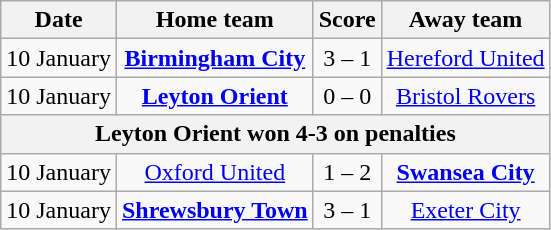<table class="wikitable" style="text-align: center">
<tr>
<th>Date</th>
<th>Home team</th>
<th>Score</th>
<th>Away team</th>
</tr>
<tr>
<td>10 January</td>
<td><strong><a href='#'>Birmingham City</a></strong></td>
<td>3 – 1</td>
<td><a href='#'>Hereford United</a></td>
</tr>
<tr>
<td>10 January</td>
<td><strong><a href='#'>Leyton Orient</a></strong></td>
<td>0 – 0</td>
<td><a href='#'>Bristol Rovers</a></td>
</tr>
<tr>
<th colspan="5">Leyton Orient won 4-3 on penalties</th>
</tr>
<tr>
<td>10 January</td>
<td><a href='#'>Oxford United</a></td>
<td>1 – 2</td>
<td><strong><a href='#'>Swansea City</a></strong></td>
</tr>
<tr>
<td>10 January</td>
<td><strong><a href='#'>Shrewsbury Town</a></strong></td>
<td>3 – 1</td>
<td><a href='#'>Exeter City</a></td>
</tr>
</table>
